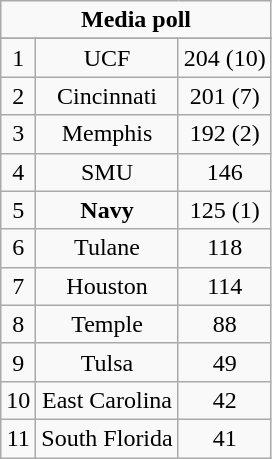<table class="wikitable">
<tr align="center">
<td align="center" Colspan="3"><strong>Media poll</strong></td>
</tr>
<tr align="center">
</tr>
<tr align="center">
<td>1</td>
<td>UCF</td>
<td>204 (10)</td>
</tr>
<tr align="center">
<td>2</td>
<td>Cincinnati</td>
<td>201 (7)</td>
</tr>
<tr align="center">
<td>3</td>
<td>Memphis</td>
<td>192 (2)</td>
</tr>
<tr align="center">
<td>4</td>
<td>SMU</td>
<td>146</td>
</tr>
<tr align="center">
<td>5</td>
<td><strong>Navy</strong></td>
<td>125 (1)</td>
</tr>
<tr align="center">
<td>6</td>
<td>Tulane</td>
<td>118</td>
</tr>
<tr align="center">
<td>7</td>
<td>Houston</td>
<td>114</td>
</tr>
<tr align="center">
<td>8</td>
<td>Temple</td>
<td>88</td>
</tr>
<tr align="center">
<td>9</td>
<td>Tulsa</td>
<td>49</td>
</tr>
<tr align="center">
<td>10</td>
<td>East Carolina</td>
<td>42</td>
</tr>
<tr align="center">
<td>11</td>
<td>South Florida</td>
<td>41</td>
</tr>
</table>
